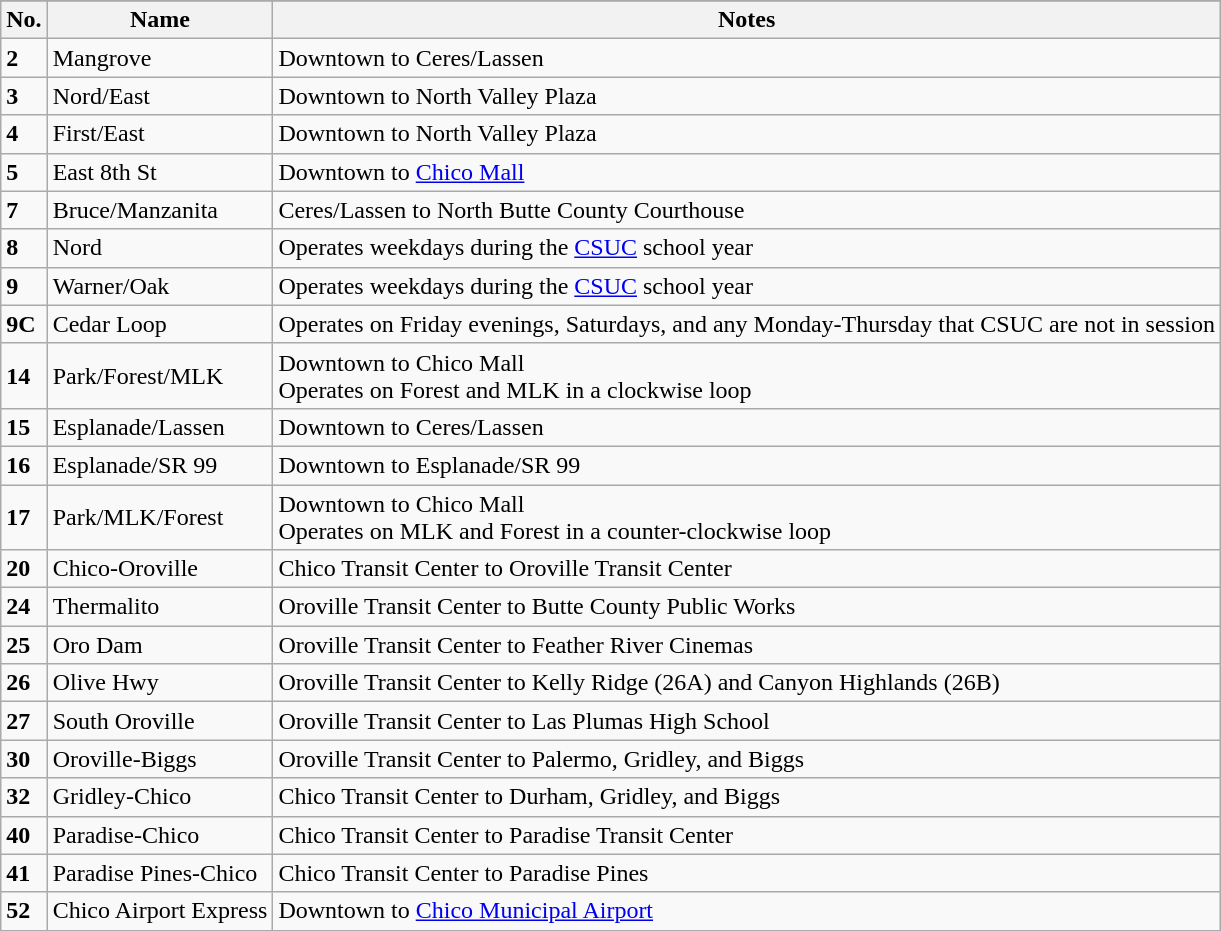<table class="wikitable">
<tr style="text-align:center;">
</tr>
<tr>
<th>No.</th>
<th>Name</th>
<th>Notes</th>
</tr>
<tr>
<td><strong>2</strong></td>
<td>Mangrove</td>
<td>Downtown to Ceres/Lassen</td>
</tr>
<tr>
<td><strong>3</strong></td>
<td>Nord/East</td>
<td>Downtown to North Valley Plaza</td>
</tr>
<tr>
<td><strong>4</strong></td>
<td>First/East</td>
<td>Downtown to North Valley Plaza</td>
</tr>
<tr>
<td><strong>5</strong></td>
<td>East 8th St</td>
<td>Downtown to <a href='#'>Chico Mall</a></td>
</tr>
<tr>
<td><strong>7</strong></td>
<td>Bruce/Manzanita</td>
<td>Ceres/Lassen to North Butte County Courthouse</td>
</tr>
<tr>
<td><strong>8</strong></td>
<td>Nord</td>
<td>Operates weekdays during the <a href='#'>CSUC</a> school year</td>
</tr>
<tr>
<td><strong>9</strong></td>
<td>Warner/Oak</td>
<td>Operates weekdays during the <a href='#'>CSUC</a> school year</td>
</tr>
<tr>
<td><strong>9C</strong></td>
<td>Cedar Loop</td>
<td>Operates on Friday evenings, Saturdays, and any Monday-Thursday that CSUC are not in session</td>
</tr>
<tr>
<td><strong>14</strong></td>
<td>Park/Forest/MLK</td>
<td>Downtown to Chico Mall<br>Operates on Forest and MLK in a clockwise loop</td>
</tr>
<tr>
<td><strong>15</strong></td>
<td>Esplanade/Lassen</td>
<td>Downtown to Ceres/Lassen</td>
</tr>
<tr>
<td><strong>16</strong></td>
<td>Esplanade/SR 99</td>
<td>Downtown to Esplanade/SR 99</td>
</tr>
<tr>
<td><strong>17</strong></td>
<td>Park/MLK/Forest</td>
<td>Downtown to Chico Mall<br>Operates on MLK and Forest in a counter-clockwise loop</td>
</tr>
<tr>
<td><strong>20</strong></td>
<td>Chico-Oroville</td>
<td>Chico Transit Center to Oroville Transit Center</td>
</tr>
<tr>
<td><strong>24</strong></td>
<td>Thermalito</td>
<td>Oroville Transit Center to Butte County Public Works</td>
</tr>
<tr>
<td><strong>25</strong></td>
<td>Oro Dam</td>
<td>Oroville Transit Center to Feather River Cinemas</td>
</tr>
<tr>
<td><strong>26</strong></td>
<td>Olive Hwy</td>
<td>Oroville Transit Center to Kelly Ridge (26A) and Canyon Highlands (26B)</td>
</tr>
<tr>
<td><strong>27</strong></td>
<td>South Oroville</td>
<td>Oroville Transit Center to Las Plumas High School</td>
</tr>
<tr>
<td><strong>30</strong></td>
<td>Oroville-Biggs</td>
<td>Oroville Transit Center to Palermo, Gridley, and Biggs</td>
</tr>
<tr>
<td><strong>32</strong></td>
<td>Gridley-Chico</td>
<td>Chico Transit Center to Durham, Gridley, and Biggs</td>
</tr>
<tr>
<td><strong>40</strong></td>
<td>Paradise-Chico</td>
<td>Chico Transit Center to Paradise Transit Center</td>
</tr>
<tr>
<td><strong>41</strong></td>
<td>Paradise Pines-Chico</td>
<td>Chico Transit Center to Paradise Pines</td>
</tr>
<tr>
<td><strong>52</strong></td>
<td>Chico Airport Express</td>
<td>Downtown to <a href='#'>Chico Municipal Airport</a></td>
</tr>
<tr>
</tr>
</table>
